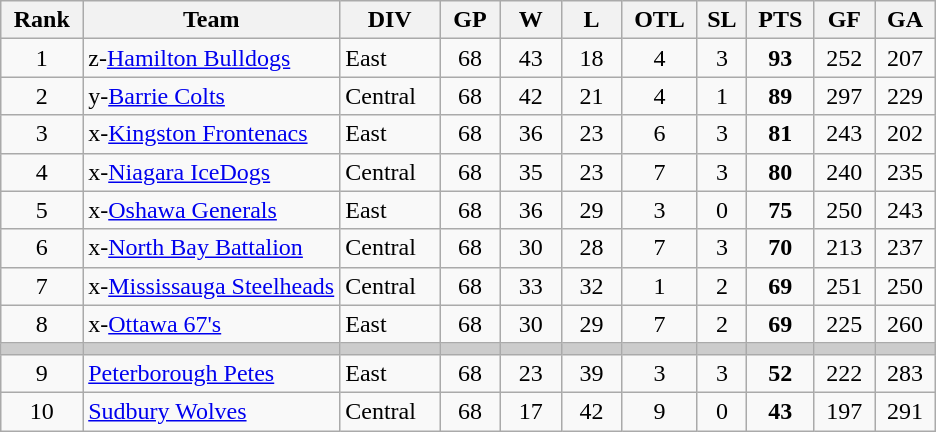<table class="wikitable sortable" style="text-align:center">
<tr>
<th>Rank</th>
<th width="27.5%">Team</th>
<th>DIV</th>
<th width="6.5%">GP</th>
<th width="6.5%">W</th>
<th width="6.5%">L</th>
<th>OTL</th>
<th>SL</th>
<th>PTS</th>
<th width="6.5%">GF</th>
<th width="6.5%">GA</th>
</tr>
<tr>
<td>1</td>
<td align=left>z-<a href='#'>Hamilton Bulldogs</a></td>
<td align=left>East</td>
<td>68</td>
<td>43</td>
<td>18</td>
<td>4</td>
<td>3</td>
<td><strong>93</strong></td>
<td>252</td>
<td>207</td>
</tr>
<tr>
<td>2</td>
<td align=left>y-<a href='#'>Barrie Colts</a></td>
<td align=left>Central</td>
<td>68</td>
<td>42</td>
<td>21</td>
<td>4</td>
<td>1</td>
<td><strong>89</strong></td>
<td>297</td>
<td>229</td>
</tr>
<tr>
<td>3</td>
<td align=left>x-<a href='#'>Kingston Frontenacs</a></td>
<td align=left>East</td>
<td>68</td>
<td>36</td>
<td>23</td>
<td>6</td>
<td>3</td>
<td><strong>81</strong></td>
<td>243</td>
<td>202</td>
</tr>
<tr>
<td>4</td>
<td align=left>x-<a href='#'>Niagara IceDogs</a></td>
<td align=left>Central</td>
<td>68</td>
<td>35</td>
<td>23</td>
<td>7</td>
<td>3</td>
<td><strong>80</strong></td>
<td>240</td>
<td>235</td>
</tr>
<tr>
<td>5</td>
<td align=left>x-<a href='#'>Oshawa Generals</a></td>
<td align=left>East</td>
<td>68</td>
<td>36</td>
<td>29</td>
<td>3</td>
<td>0</td>
<td><strong>75</strong></td>
<td>250</td>
<td>243</td>
</tr>
<tr>
<td>6</td>
<td align=left>x-<a href='#'>North Bay Battalion</a></td>
<td align=left>Central</td>
<td>68</td>
<td>30</td>
<td>28</td>
<td>7</td>
<td>3</td>
<td><strong>70</strong></td>
<td>213</td>
<td>237</td>
</tr>
<tr>
<td>7</td>
<td align=left>x-<a href='#'>Mississauga Steelheads</a></td>
<td align=left>Central</td>
<td>68</td>
<td>33</td>
<td>32</td>
<td>1</td>
<td>2</td>
<td><strong>69</strong></td>
<td>251</td>
<td>250</td>
</tr>
<tr>
<td>8</td>
<td align=left>x-<a href='#'>Ottawa 67's</a></td>
<td align=left>East</td>
<td>68</td>
<td>30</td>
<td>29</td>
<td>7</td>
<td>2</td>
<td><strong>69</strong></td>
<td>225</td>
<td>260</td>
</tr>
<tr style="background-color:#cccccc;">
<td></td>
<td></td>
<td></td>
<td></td>
<td></td>
<td></td>
<td></td>
<td></td>
<td></td>
<td></td>
<td></td>
</tr>
<tr>
<td>9</td>
<td align=left><a href='#'>Peterborough Petes</a></td>
<td align=left>East</td>
<td>68</td>
<td>23</td>
<td>39</td>
<td>3</td>
<td>3</td>
<td><strong>52</strong></td>
<td>222</td>
<td>283</td>
</tr>
<tr>
<td>10</td>
<td align=left><a href='#'>Sudbury Wolves</a></td>
<td align=left>Central</td>
<td>68</td>
<td>17</td>
<td>42</td>
<td>9</td>
<td>0</td>
<td><strong>43</strong></td>
<td>197</td>
<td>291</td>
</tr>
</table>
